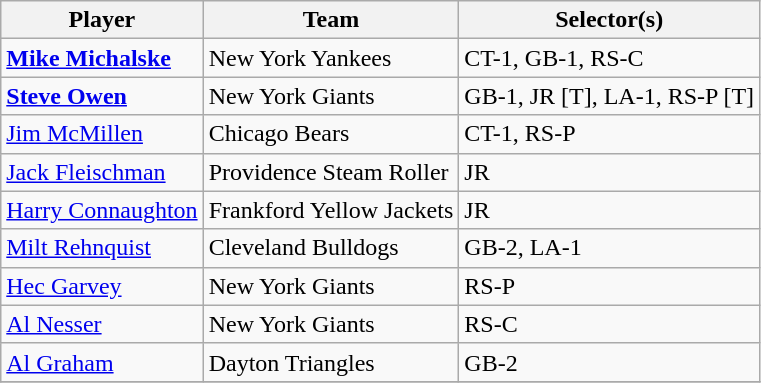<table class="wikitable" style="text-align:left;">
<tr>
<th>Player</th>
<th>Team</th>
<th>Selector(s)</th>
</tr>
<tr>
<td><strong><a href='#'>Mike Michalske</a></strong></td>
<td>New York Yankees</td>
<td>CT-1, GB-1, RS-C</td>
</tr>
<tr>
<td><strong><a href='#'>Steve Owen</a></strong></td>
<td>New York Giants</td>
<td>GB-1, JR [T], LA-1, RS-P [T]</td>
</tr>
<tr>
<td><a href='#'>Jim McMillen</a></td>
<td>Chicago Bears</td>
<td>CT-1, RS-P</td>
</tr>
<tr>
<td><a href='#'>Jack Fleischman</a></td>
<td>Providence Steam Roller</td>
<td>JR</td>
</tr>
<tr>
<td><a href='#'>Harry Connaughton</a></td>
<td>Frankford Yellow Jackets</td>
<td>JR</td>
</tr>
<tr>
<td><a href='#'>Milt Rehnquist</a></td>
<td>Cleveland Bulldogs</td>
<td>GB-2, LA-1</td>
</tr>
<tr>
<td><a href='#'>Hec Garvey</a></td>
<td>New York Giants</td>
<td>RS-P</td>
</tr>
<tr>
<td><a href='#'>Al Nesser</a></td>
<td>New York Giants</td>
<td>RS-C</td>
</tr>
<tr>
<td><a href='#'>Al Graham</a></td>
<td>Dayton Triangles</td>
<td>GB-2</td>
</tr>
<tr>
</tr>
</table>
